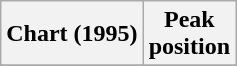<table class="wikitable plainrowheaders sortable">
<tr>
<th>Chart (1995)</th>
<th>Peak<br>position</th>
</tr>
<tr>
</tr>
</table>
